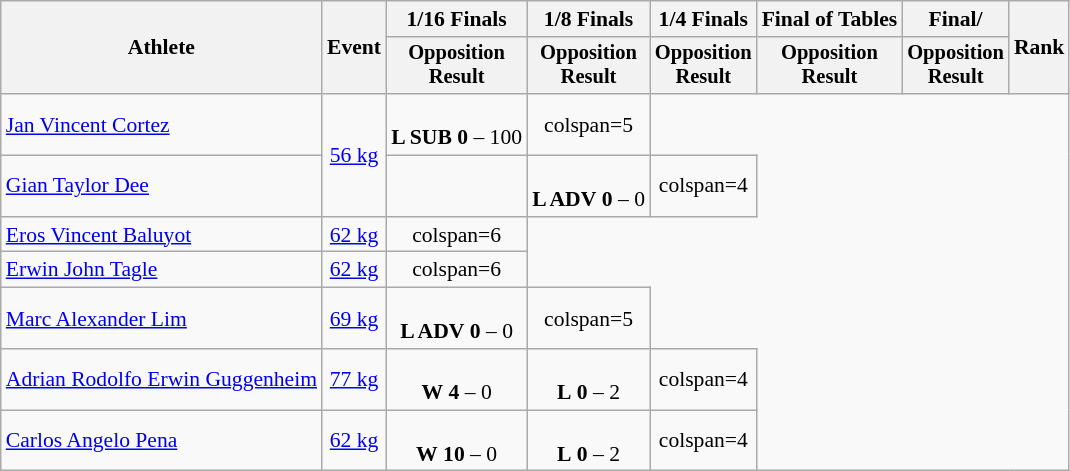<table class=wikitable style="text-align:center; font-size:90%">
<tr>
<th rowspan="2">Athlete</th>
<th rowspan="2">Event</th>
<th>1/16 Finals</th>
<th>1/8 Finals</th>
<th>1/4 Finals</th>
<th>Final of Tables</th>
<th>Final/</th>
<th rowspan=2>Rank</th>
</tr>
<tr style="font-size:95%">
<th>Opposition<br>Result</th>
<th>Opposition<br>Result</th>
<th>Opposition<br>Result</th>
<th>Opposition<br>Result</th>
<th>Opposition<br>Result</th>
</tr>
<tr>
<td align=left><a href='#'>Jan Vincent Cortez</a></td>
<td rowspan=2><a href='#'>56 kg</a></td>
<td style="text-align:center;"> <br> <strong>L SUB</strong> <strong>0</strong> – 100</td>
<td>colspan=5 </td>
</tr>
<tr>
<td align=left><a href='#'>Gian Taylor Dee</a></td>
<td></td>
<td style="text-align:center;"> <br> <strong>L ADV</strong> <strong>0</strong> – 0</td>
<td>colspan=4 </td>
</tr>
<tr>
<td align=left><a href='#'>Eros Vincent Baluyot</a></td>
<td><a href='#'>62 kg</a></td>
<td>colspan=6 </td>
</tr>
<tr>
<td align=left><a href='#'>Erwin John Tagle</a></td>
<td><a href='#'>62 kg</a></td>
<td>colspan=6 </td>
</tr>
<tr>
<td align=left><a href='#'>Marc Alexander Lim</a></td>
<td><a href='#'>69 kg</a></td>
<td style="text-align:center;"> <br> <strong>L ADV</strong> <strong>0</strong> – 0</td>
<td>colspan=5 </td>
</tr>
<tr>
<td align=left><a href='#'>Adrian Rodolfo Erwin Guggenheim</a></td>
<td><a href='#'>77 kg</a></td>
<td style="text-align:center;"> <br><strong>W</strong> <strong>4</strong> – 0</td>
<td style="text-align:center;"> <br><strong>L</strong> <strong>0</strong> – 2</td>
<td>colspan=4 </td>
</tr>
<tr>
<td align=left><a href='#'>Carlos Angelo Pena</a></td>
<td><a href='#'>62 kg</a></td>
<td style="text-align:center;"> <br> <strong>W</strong> <strong>10</strong> – 0</td>
<td style="text-align:center;"> <br> <strong>L</strong> <strong>0</strong> – 2</td>
<td>colspan=4 </td>
</tr>
</table>
